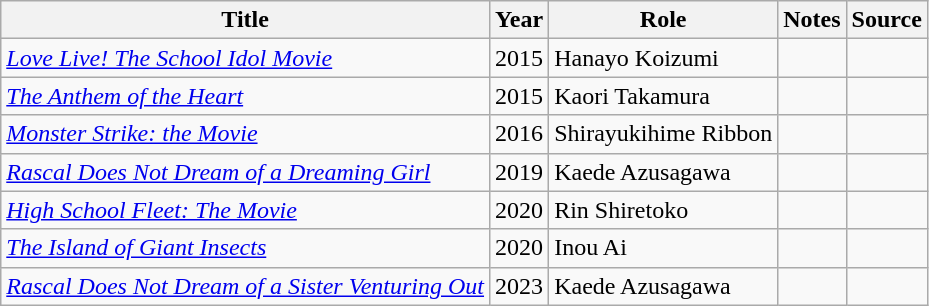<table class="wikitable sortable plainrowheaders">
<tr>
<th>Title</th>
<th>Year</th>
<th>Role</th>
<th class="unsortable">Notes</th>
<th class="unsortable">Source</th>
</tr>
<tr>
<td><em><a href='#'>Love Live! The School Idol Movie</a></em></td>
<td align="center">2015</td>
<td>Hanayo Koizumi</td>
<td></td>
<td></td>
</tr>
<tr>
<td><em><a href='#'>The Anthem of the Heart</a></em></td>
<td align="center">2015</td>
<td>Kaori Takamura</td>
<td></td>
<td></td>
</tr>
<tr>
<td><em><a href='#'>Monster Strike: the Movie</a></em></td>
<td align="center">2016</td>
<td>Shirayukihime Ribbon</td>
<td></td>
<td></td>
</tr>
<tr>
<td><em><a href='#'>Rascal Does Not Dream of a Dreaming Girl</a></em></td>
<td align="center">2019</td>
<td>Kaede Azusagawa</td>
<td></td>
<td></td>
</tr>
<tr>
<td><em><a href='#'>High School Fleet: The Movie</a></em></td>
<td align="center">2020</td>
<td>Rin Shiretoko</td>
<td></td>
<td></td>
</tr>
<tr>
<td><em><a href='#'>The Island of Giant Insects</a></em></td>
<td align="center">2020</td>
<td>Inou Ai</td>
<td></td>
<td></td>
</tr>
<tr>
<td><em><a href='#'>Rascal Does Not Dream of a Sister Venturing Out</a></em></td>
<td align="center">2023</td>
<td>Kaede Azusagawa</td>
<td></td>
<td></td>
</tr>
</table>
